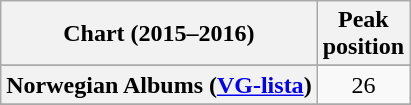<table class="wikitable sortable plainrowheaders" style="text-align:center">
<tr>
<th scope="col">Chart (2015–2016)</th>
<th scope="col">Peak<br>position</th>
</tr>
<tr>
</tr>
<tr>
</tr>
<tr>
</tr>
<tr>
</tr>
<tr>
</tr>
<tr>
</tr>
<tr>
</tr>
<tr>
</tr>
<tr>
</tr>
<tr>
<th scope="row">Norwegian Albums (<a href='#'>VG-lista</a>)</th>
<td>26</td>
</tr>
<tr>
</tr>
<tr>
</tr>
<tr>
</tr>
<tr>
</tr>
<tr>
</tr>
<tr>
</tr>
<tr>
</tr>
</table>
